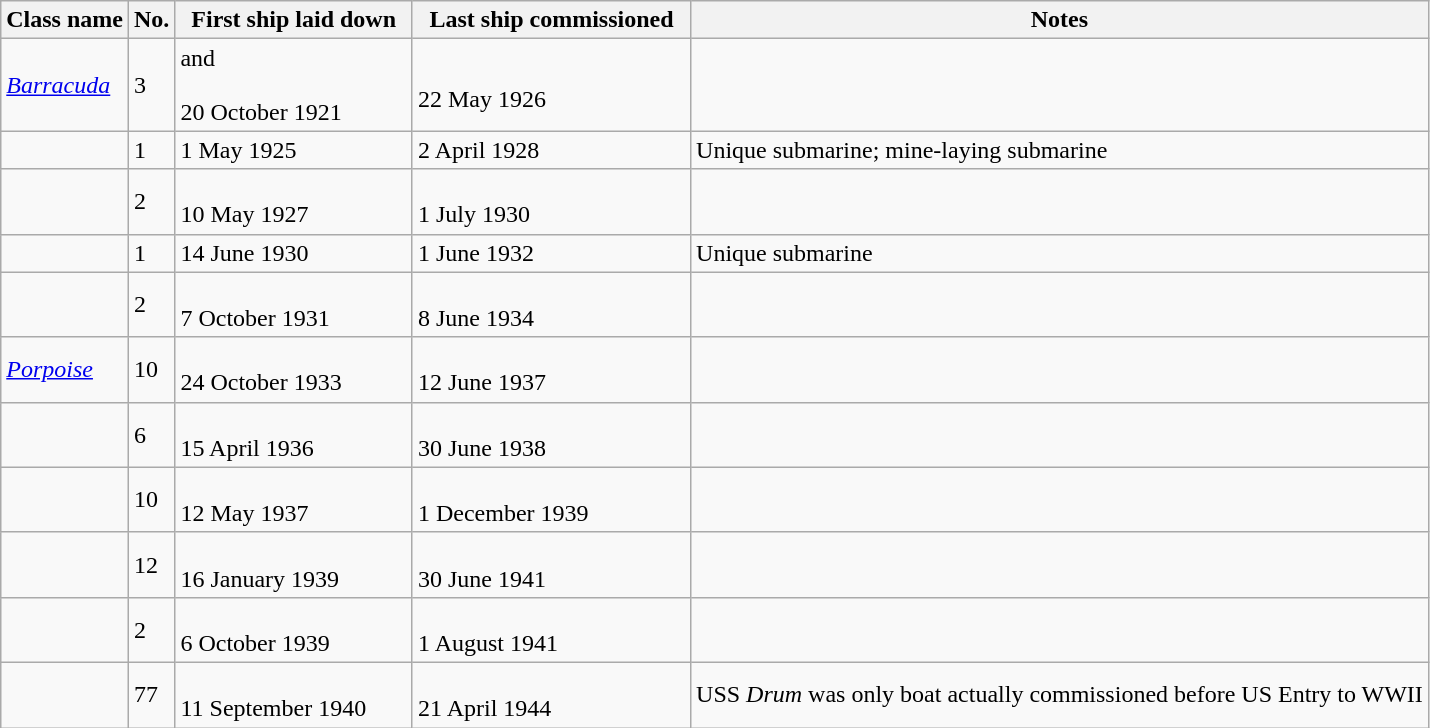<table class="wikitable sortable" border="1">
<tr>
<th>Class name</th>
<th>No.</th>
<th width=151>First ship laid down</th>
<th width=178>Last ship commissioned</th>
<th class="unsortable">Notes</th>
</tr>
<tr>
<td><a href='#'><em>Barracuda</em></a></td>
<td>3</td>
<td> and<br><br>20 October 1921</td>
<td><br>22 May 1926</td>
<td></td>
</tr>
<tr>
<td></td>
<td>1</td>
<td>1 May 1925</td>
<td>2 April 1928</td>
<td>Unique submarine; mine-laying submarine</td>
</tr>
<tr>
<td></td>
<td>2</td>
<td><br>10 May 1927</td>
<td><br>1 July 1930</td>
<td></td>
</tr>
<tr>
<td></td>
<td>1</td>
<td>14 June 1930</td>
<td>1 June 1932</td>
<td>Unique submarine</td>
</tr>
<tr>
<td></td>
<td>2</td>
<td><br>7 October 1931</td>
<td><br>8 June 1934</td>
<td></td>
</tr>
<tr>
<td><a href='#'><em>Porpoise</em></a></td>
<td>10</td>
<td><br>24 October 1933</td>
<td><br>12 June 1937</td>
<td></td>
</tr>
<tr>
<td></td>
<td>6</td>
<td><br>15 April 1936</td>
<td><br>30 June 1938</td>
<td></td>
</tr>
<tr>
<td></td>
<td>10</td>
<td><br>12 May 1937</td>
<td><br>1 December 1939</td>
<td></td>
</tr>
<tr>
<td></td>
<td>12</td>
<td><br>16 January 1939</td>
<td><br>30 June 1941</td>
<td></td>
</tr>
<tr>
<td></td>
<td>2</td>
<td><br>6 October 1939</td>
<td><br>1 August 1941</td>
<td></td>
</tr>
<tr>
<td></td>
<td>77</td>
<td><br>11 September 1940</td>
<td><br>21 April 1944</td>
<td>USS <em>Drum</em> was only boat actually commissioned before US Entry to WWII</td>
</tr>
</table>
